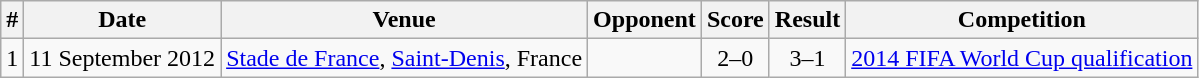<table class="wikitable sortable">
<tr>
<th>#</th>
<th>Date</th>
<th>Venue</th>
<th>Opponent</th>
<th>Score</th>
<th>Result</th>
<th>Competition</th>
</tr>
<tr>
<td align="center">1</td>
<td>11 September 2012</td>
<td><a href='#'>Stade de France</a>, <a href='#'>Saint-Denis</a>, France</td>
<td></td>
<td align="center">2–0</td>
<td align="center">3–1</td>
<td><a href='#'>2014 FIFA World Cup qualification</a></td>
</tr>
</table>
